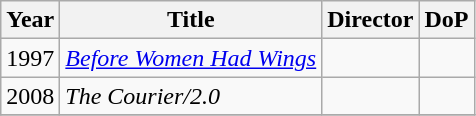<table class="wikitable">
<tr>
<th>Year</th>
<th>Title</th>
<th>Director</th>
<th>DoP</th>
</tr>
<tr>
<td>1997</td>
<td><em><a href='#'>Before Women Had Wings</a></em></td>
<td></td>
<td></td>
</tr>
<tr>
<td>2008</td>
<td><em>The Courier/2.0</em></td>
<td></td>
<td></td>
</tr>
<tr>
</tr>
</table>
